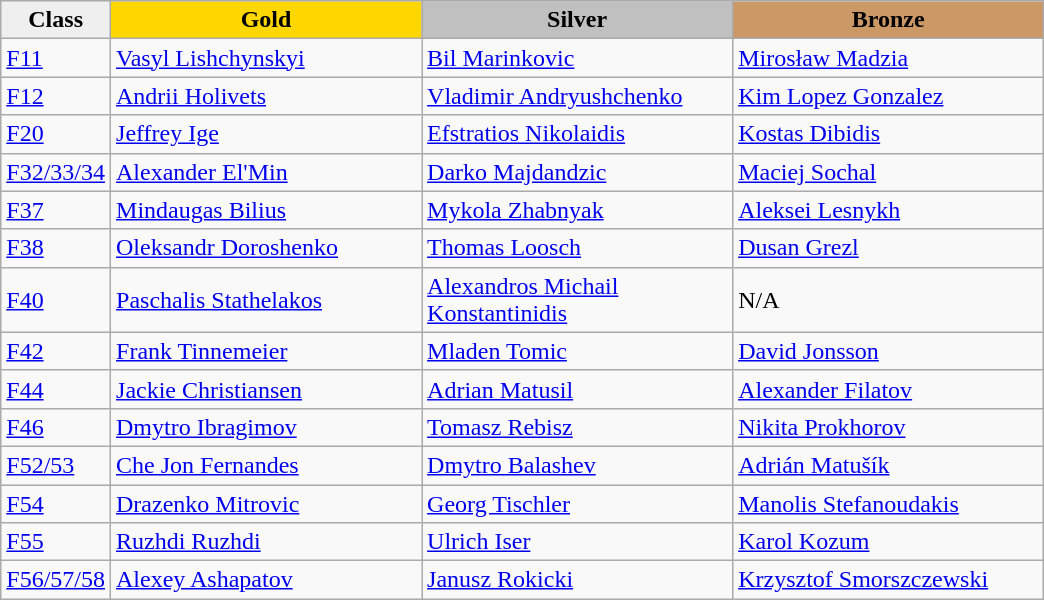<table class="wikitable" style="text-align:left">
<tr align="center">
<td bgcolor=efefef><strong>Class</strong></td>
<td width=200 bgcolor=gold><strong>Gold</strong></td>
<td width=200 bgcolor=silver><strong>Silver</strong></td>
<td width=200 bgcolor=CC9966><strong>Bronze</strong></td>
</tr>
<tr>
<td><a href='#'>F11</a></td>
<td><a href='#'>Vasyl Lishchynskyi</a><br></td>
<td><a href='#'>Bil Marinkovic</a><br></td>
<td><a href='#'>Mirosław Madzia</a><br></td>
</tr>
<tr>
<td><a href='#'>F12</a></td>
<td><a href='#'>Andrii Holivets</a><br></td>
<td><a href='#'>Vladimir Andryushchenko</a><br></td>
<td><a href='#'>Kim Lopez Gonzalez</a><br></td>
</tr>
<tr>
<td><a href='#'>F20</a></td>
<td><a href='#'>Jeffrey Ige</a><br></td>
<td><a href='#'>Efstratios Nikolaidis</a><br></td>
<td><a href='#'>Kostas Dibidis</a><br></td>
</tr>
<tr>
<td><a href='#'>F32/33/34</a></td>
<td><a href='#'>Alexander El'Min</a><br></td>
<td><a href='#'>Darko Majdandzic</a><br></td>
<td><a href='#'>Maciej Sochal</a><br></td>
</tr>
<tr>
<td><a href='#'>F37</a></td>
<td><a href='#'>Mindaugas Bilius</a><br></td>
<td><a href='#'>Mykola Zhabnyak</a><br></td>
<td><a href='#'>Aleksei Lesnykh</a><br></td>
</tr>
<tr>
<td><a href='#'>F38</a></td>
<td><a href='#'>Oleksandr Doroshenko</a><br></td>
<td><a href='#'>Thomas Loosch</a><br></td>
<td><a href='#'>Dusan Grezl</a><br></td>
</tr>
<tr>
<td><a href='#'>F40</a></td>
<td><a href='#'>Paschalis Stathelakos</a><br></td>
<td><a href='#'>Alexandros Michail Konstantinidis</a><br></td>
<td>N/A</td>
</tr>
<tr>
<td><a href='#'>F42</a></td>
<td><a href='#'>Frank Tinnemeier</a><br></td>
<td><a href='#'>Mladen Tomic</a><br></td>
<td><a href='#'>David Jonsson</a><br></td>
</tr>
<tr>
<td><a href='#'>F44</a></td>
<td><a href='#'>Jackie Christiansen</a><br></td>
<td><a href='#'>Adrian Matusil</a><br></td>
<td><a href='#'>Alexander Filatov</a><br></td>
</tr>
<tr>
<td><a href='#'>F46</a></td>
<td><a href='#'>Dmytro Ibragimov</a><br></td>
<td><a href='#'>Tomasz Rebisz</a><br></td>
<td><a href='#'>Nikita Prokhorov</a><br></td>
</tr>
<tr>
<td><a href='#'>F52/53</a></td>
<td><a href='#'>Che Jon Fernandes</a><br></td>
<td><a href='#'>Dmytro Balashev</a><br></td>
<td><a href='#'>Adrián Matušík</a><br></td>
</tr>
<tr>
<td><a href='#'>F54</a></td>
<td><a href='#'>Drazenko Mitrovic</a><br></td>
<td><a href='#'>Georg Tischler</a><br></td>
<td><a href='#'>Manolis Stefanoudakis</a><br></td>
</tr>
<tr>
<td><a href='#'>F55</a></td>
<td><a href='#'>Ruzhdi Ruzhdi</a><br></td>
<td><a href='#'>Ulrich Iser</a><br></td>
<td><a href='#'>Karol Kozum</a><br></td>
</tr>
<tr>
<td><a href='#'>F56/57/58</a></td>
<td><a href='#'>Alexey Ashapatov</a><br></td>
<td><a href='#'>Janusz Rokicki</a><br></td>
<td><a href='#'>Krzysztof Smorszczewski</a><br></td>
</tr>
</table>
